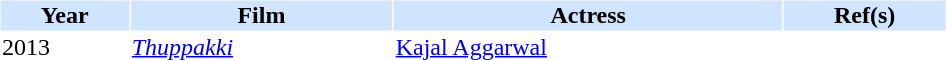<table cellspacing="1" cellpadding="1" border="0" style="width:50%;">
<tr style="background:#d1e4fd;">
<th>Year</th>
<th>Film</th>
<th>Actress</th>
<th>Ref(s)</th>
</tr>
<tr>
<td>2013</td>
<td><em><a href='#'>Thuppakki</a></em></td>
<td><a href='#'>Kajal Aggarwal</a></td>
<td></td>
</tr>
<tr style="background:#d1e4fd;">
</tr>
</table>
